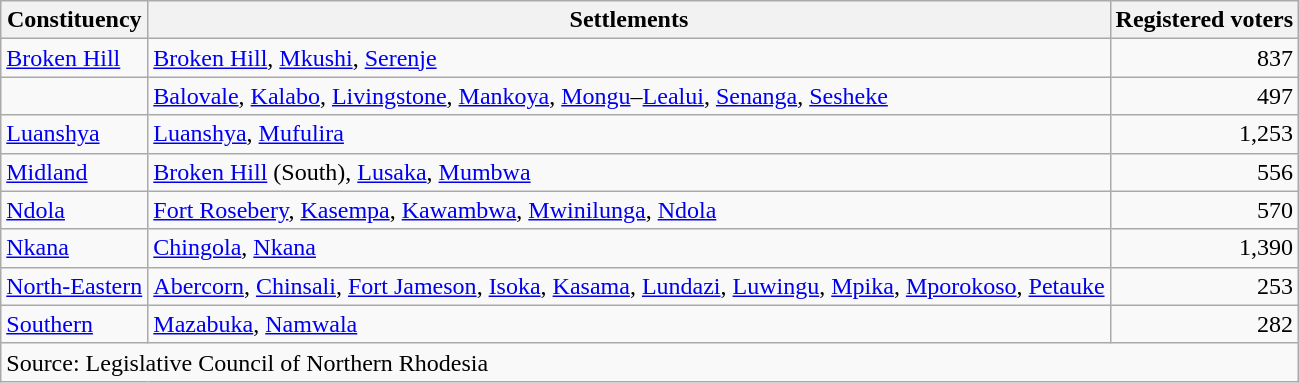<table class=wikitable>
<tr>
<th>Constituency</th>
<th>Settlements</th>
<th>Registered voters</th>
</tr>
<tr>
<td><a href='#'>Broken Hill</a></td>
<td><a href='#'>Broken Hill</a>,  <a href='#'>Mkushi</a>, <a href='#'>Serenje</a></td>
<td align=right>837</td>
</tr>
<tr>
<td></td>
<td><a href='#'>Balovale</a>, <a href='#'>Kalabo</a>, <a href='#'>Livingstone</a>, <a href='#'>Mankoya</a>, <a href='#'>Mongu</a>–<a href='#'>Lealui</a>, <a href='#'>Senanga</a>, <a href='#'>Sesheke</a></td>
<td align=right>497</td>
</tr>
<tr>
<td><a href='#'>Luanshya</a></td>
<td><a href='#'>Luanshya</a>, <a href='#'>Mufulira</a></td>
<td align=right>1,253</td>
</tr>
<tr>
<td><a href='#'>Midland</a></td>
<td><a href='#'>Broken Hill</a> (South), <a href='#'>Lusaka</a>, <a href='#'>Mumbwa</a></td>
<td align=right>556</td>
</tr>
<tr>
<td><a href='#'>Ndola</a></td>
<td><a href='#'>Fort Rosebery</a>, <a href='#'>Kasempa</a>, <a href='#'>Kawambwa</a>, <a href='#'>Mwinilunga</a>, <a href='#'>Ndola</a></td>
<td align=right>570</td>
</tr>
<tr>
<td><a href='#'>Nkana</a></td>
<td><a href='#'>Chingola</a>, <a href='#'>Nkana</a></td>
<td align=right>1,390</td>
</tr>
<tr>
<td><a href='#'>North-Eastern</a></td>
<td><a href='#'>Abercorn</a>, <a href='#'>Chinsali</a>, <a href='#'>Fort Jameson</a>, <a href='#'>Isoka</a>, <a href='#'>Kasama</a>, <a href='#'>Lundazi</a>, <a href='#'>Luwingu</a>, <a href='#'>Mpika</a>, <a href='#'>Mporokoso</a>, <a href='#'>Petauke</a></td>
<td align=right>253</td>
</tr>
<tr>
<td><a href='#'>Southern</a></td>
<td><a href='#'>Mazabuka</a>, <a href='#'>Namwala</a></td>
<td align=right>282</td>
</tr>
<tr>
<td colspan=3>Source: Legislative Council of Northern Rhodesia</td>
</tr>
</table>
